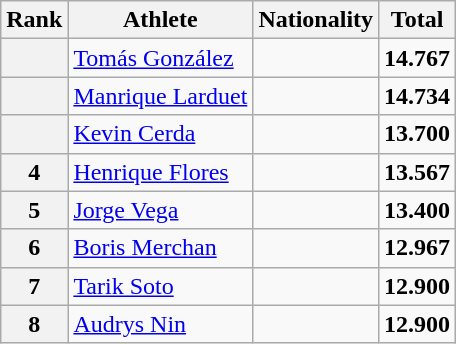<table class="wikitable sortable" style="text-align:left">
<tr>
<th scope=col>Rank</th>
<th scope=col>Athlete</th>
<th scope=col>Nationality</th>
<th scope=col>Total</th>
</tr>
<tr>
<th scope=row></th>
<td align=left><a href='#'>Tomás González</a></td>
<td></td>
<td><strong>14.767</strong></td>
</tr>
<tr>
<th scope=row></th>
<td align=left><a href='#'>Manrique Larduet</a></td>
<td></td>
<td><strong>14.734</strong></td>
</tr>
<tr>
<th scope=row></th>
<td align=left><a href='#'>Kevin Cerda</a></td>
<td></td>
<td><strong>13.700</strong></td>
</tr>
<tr>
<th scope=row>4</th>
<td align=left><a href='#'>Henrique Flores</a></td>
<td></td>
<td><strong>13.567</strong></td>
</tr>
<tr>
<th scope=row>5</th>
<td align=left><a href='#'>Jorge Vega</a></td>
<td></td>
<td><strong>13.400</strong></td>
</tr>
<tr>
<th scope=row>6</th>
<td align=left><a href='#'>Boris Merchan</a></td>
<td></td>
<td><strong>12.967</strong></td>
</tr>
<tr>
<th scope=row>7</th>
<td align=left><a href='#'>Tarik Soto</a></td>
<td></td>
<td><strong>12.900</strong></td>
</tr>
<tr>
<th scope=row>8</th>
<td align=left><a href='#'>Audrys Nin</a></td>
<td></td>
<td><strong>12.900</strong></td>
</tr>
</table>
